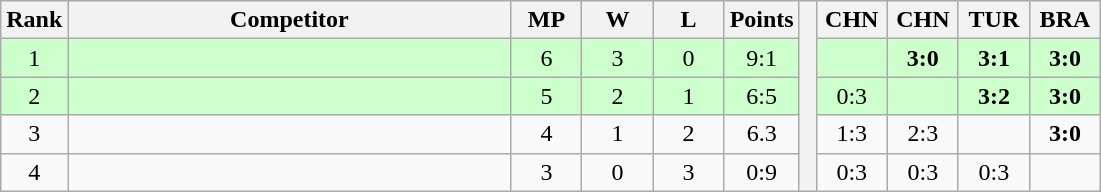<table class="wikitable" style="text-align:center">
<tr>
<th>Rank</th>
<th style="width:18em">Competitor</th>
<th style="width:2.5em">MP</th>
<th style="width:2.5em">W</th>
<th style="width:2.5em">L</th>
<th>Points</th>
<th rowspan="5"> </th>
<th style="width:2.5em">CHN</th>
<th style="width:2.5em">CHN</th>
<th style="width:2.5em">TUR</th>
<th style="width:2.5em">BRA</th>
</tr>
<tr style="background:#cfc;">
<td>1</td>
<td style="text-align:left"></td>
<td>6</td>
<td>3</td>
<td>0</td>
<td>9:1</td>
<td></td>
<td><strong>3:0</strong></td>
<td><strong>3:1</strong></td>
<td><strong>3:0</strong></td>
</tr>
<tr style="background:#cfc;">
<td>2</td>
<td style="text-align:left"></td>
<td>5</td>
<td>2</td>
<td>1</td>
<td>6:5</td>
<td>0:3</td>
<td></td>
<td><strong>3:2</strong></td>
<td><strong>3:0</strong></td>
</tr>
<tr>
<td>3</td>
<td style="text-align:left"></td>
<td>4</td>
<td>1</td>
<td>2</td>
<td>6.3</td>
<td>1:3</td>
<td>2:3</td>
<td></td>
<td><strong>3:0</strong></td>
</tr>
<tr>
<td>4</td>
<td style="text-align:left"></td>
<td>3</td>
<td>0</td>
<td>3</td>
<td>0:9</td>
<td>0:3</td>
<td>0:3</td>
<td>0:3</td>
<td></td>
</tr>
</table>
